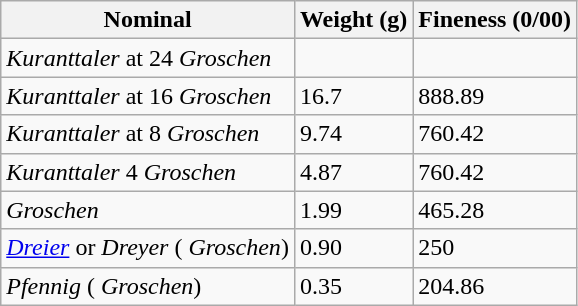<table class="wikitable">
<tr class="backgroundcolor5">
<th>Nominal</th>
<th>Weight (g)</th>
<th>Fineness (0/00)</th>
</tr>
<tr>
<td><em>Kuranttaler</em> at 24 <em>Groschen</em></td>
<td></td>
<td></td>
</tr>
<tr>
<td> <em>Kuranttaler</em> at 16 <em>Groschen</em></td>
<td>16.7</td>
<td>888.89</td>
</tr>
<tr>
<td> <em>Kuranttaler</em> at 8 <em>Groschen</em></td>
<td>9.74</td>
<td>760.42</td>
</tr>
<tr>
<td> <em>Kuranttaler</em> 4 <em>Groschen</em></td>
<td>4.87</td>
<td>760.42</td>
</tr>
<tr>
<td><em>Groschen</em></td>
<td>1.99</td>
<td>465.28</td>
</tr>
<tr>
<td><em><a href='#'>Dreier</a></em> or <em>Dreyer</em> ( <em>Groschen</em>)</td>
<td>0.90</td>
<td>250</td>
</tr>
<tr>
<td><em>Pfennig</em> ( <em>Groschen</em>)</td>
<td>0.35</td>
<td>204.86</td>
</tr>
</table>
